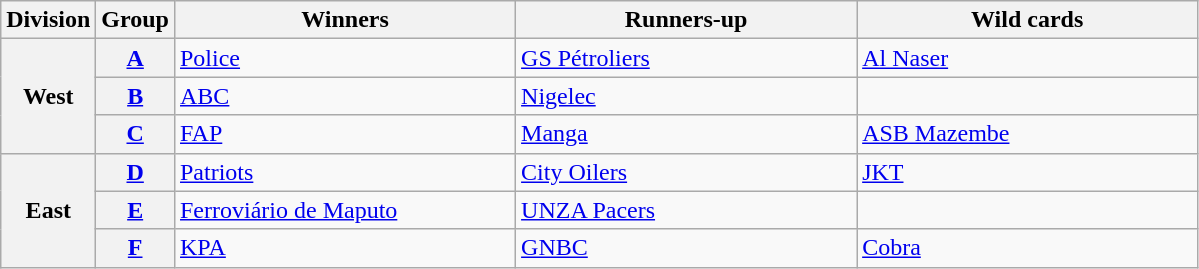<table class="wikitable">
<tr>
<th>Division</th>
<th>Group</th>
<th width=220>Winners</th>
<th width=220>Runners-up</th>
<th width=220>Wild cards</th>
</tr>
<tr>
<th rowspan=3>West</th>
<th><a href='#'>A</a></th>
<td> <a href='#'>Police</a></td>
<td> <a href='#'>GS Pétroliers</a></td>
<td> <a href='#'>Al Naser</a></td>
</tr>
<tr>
<th><a href='#'>B</a></th>
<td> <a href='#'>ABC</a></td>
<td> <a href='#'>Nigelec</a></td>
<td></td>
</tr>
<tr>
<th><a href='#'>C</a></th>
<td> <a href='#'>FAP</a></td>
<td> <a href='#'>Manga</a></td>
<td> <a href='#'>ASB Mazembe</a></td>
</tr>
<tr>
<th rowspan=3>East</th>
<th><a href='#'>D</a></th>
<td> <a href='#'>Patriots</a></td>
<td> <a href='#'>City Oilers</a></td>
<td> <a href='#'>JKT</a></td>
</tr>
<tr>
<th><a href='#'>E</a></th>
<td> <a href='#'>Ferroviário de Maputo</a></td>
<td> <a href='#'>UNZA Pacers</a></td>
<td></td>
</tr>
<tr>
<th><a href='#'>F</a></th>
<td> <a href='#'>KPA</a></td>
<td> <a href='#'>GNBC</a></td>
<td> <a href='#'>Cobra</a></td>
</tr>
</table>
